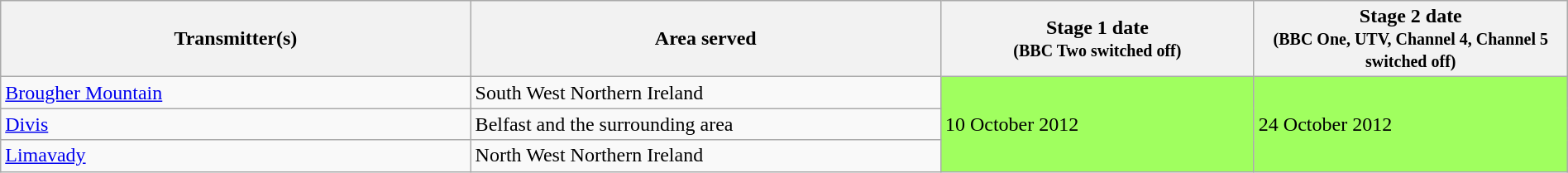<table class="wikitable" width=100%>
<tr>
<th width="30%">Transmitter(s)</th>
<th width="30%">Area served</th>
<th width="20%">Stage 1 date<br> <small>(BBC Two switched off)</small></th>
<th width="20%">Stage 2 date<br> <small>(BBC One, UTV, Channel 4, Channel 5 switched off)</small></th>
</tr>
<tr>
<td><a href='#'>Brougher Mountain</a></td>
<td>South West Northern Ireland</td>
<td rowspan=3 bgcolor=#A0FF5F>10 October 2012</td>
<td rowspan=3 bgcolor=#A0FF5F>24 October 2012</td>
</tr>
<tr>
<td><a href='#'>Divis</a></td>
<td>Belfast and the surrounding area</td>
</tr>
<tr>
<td><a href='#'>Limavady</a></td>
<td>North West Northern Ireland</td>
</tr>
</table>
